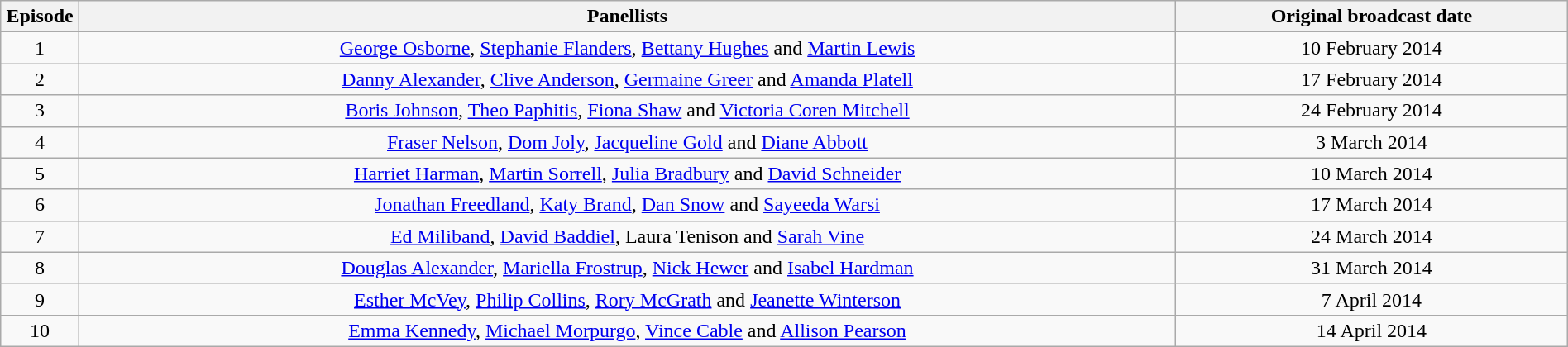<table class="wikitable" style="text-align:center; width:100%;">
<tr>
<th width="5%">Episode</th>
<th width="70%">Panellists</th>
<th width="25%">Original broadcast date</th>
</tr>
<tr>
<td>1</td>
<td><a href='#'>George Osborne</a>, <a href='#'>Stephanie Flanders</a>, <a href='#'>Bettany Hughes</a> and <a href='#'>Martin Lewis</a></td>
<td>10 February 2014</td>
</tr>
<tr>
<td>2</td>
<td><a href='#'>Danny Alexander</a>, <a href='#'>Clive Anderson</a>, <a href='#'>Germaine Greer</a> and <a href='#'>Amanda Platell</a></td>
<td>17 February 2014</td>
</tr>
<tr>
<td>3</td>
<td><a href='#'>Boris Johnson</a>, <a href='#'>Theo Paphitis</a>, <a href='#'>Fiona Shaw</a> and <a href='#'>Victoria Coren Mitchell</a></td>
<td>24 February 2014</td>
</tr>
<tr>
<td>4</td>
<td><a href='#'>Fraser Nelson</a>, <a href='#'>Dom Joly</a>, <a href='#'>Jacqueline Gold</a> and <a href='#'>Diane Abbott</a></td>
<td>3 March 2014</td>
</tr>
<tr>
<td>5</td>
<td><a href='#'>Harriet Harman</a>, <a href='#'>Martin Sorrell</a>, <a href='#'>Julia Bradbury</a> and <a href='#'>David Schneider</a></td>
<td>10 March 2014</td>
</tr>
<tr>
<td>6</td>
<td><a href='#'>Jonathan Freedland</a>, <a href='#'>Katy Brand</a>, <a href='#'>Dan Snow</a> and <a href='#'>Sayeeda Warsi</a></td>
<td>17 March 2014</td>
</tr>
<tr>
<td>7</td>
<td><a href='#'>Ed Miliband</a>, <a href='#'>David Baddiel</a>, Laura Tenison and <a href='#'>Sarah Vine</a></td>
<td>24 March 2014</td>
</tr>
<tr>
<td>8</td>
<td><a href='#'>Douglas Alexander</a>, <a href='#'>Mariella Frostrup</a>, <a href='#'>Nick Hewer</a> and <a href='#'>Isabel Hardman</a></td>
<td>31 March 2014</td>
</tr>
<tr>
<td>9</td>
<td><a href='#'>Esther McVey</a>, <a href='#'>Philip Collins</a>, <a href='#'>Rory McGrath</a> and <a href='#'>Jeanette Winterson</a></td>
<td>7 April 2014</td>
</tr>
<tr>
<td>10</td>
<td><a href='#'>Emma Kennedy</a>, <a href='#'>Michael Morpurgo</a>, <a href='#'>Vince Cable</a> and <a href='#'>Allison Pearson</a></td>
<td>14 April 2014</td>
</tr>
</table>
